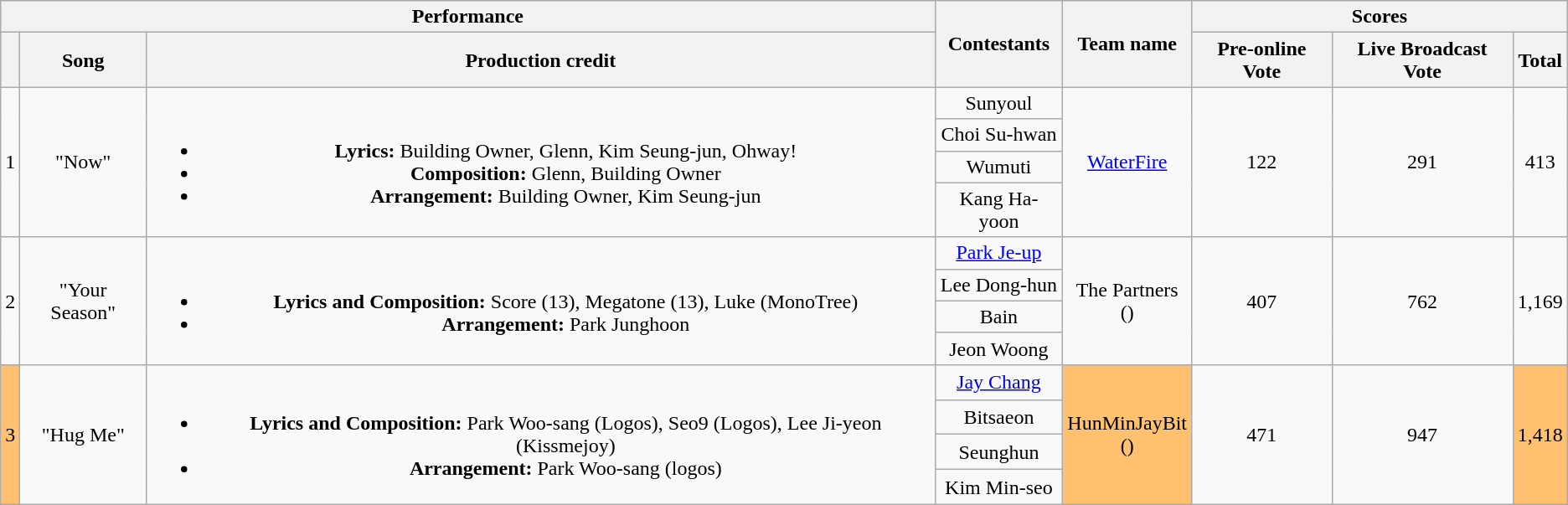<table class="wikitable" style="text-align:center">
<tr>
<th colspan="3">Performance</th>
<th rowspan="2">Contestants</th>
<th rowspan="2">Team name</th>
<th colspan="3">Scores</th>
</tr>
<tr>
<th></th>
<th>Song</th>
<th>Production credit</th>
<th>Pre-online Vote</th>
<th>Live Broadcast Vote</th>
<th>Total</th>
</tr>
<tr>
<td rowspan="4">1</td>
<td rowspan="4">"Now"<br></td>
<td rowspan="4"><br><ul><li><strong>Lyrics:</strong> Building Owner, Glenn, Kim Seung-jun, Ohway!</li><li><strong>Composition:</strong> Glenn, Building Owner</li><li><strong>Arrangement:</strong> Building Owner, Kim Seung-jun</li></ul></td>
<td>Sunyoul</td>
<td rowspan="4"><a href='#'>WaterFire</a></td>
<td rowspan="4">122</td>
<td rowspan="4">291</td>
<td rowspan="4">413</td>
</tr>
<tr>
<td>Choi Su-hwan</td>
</tr>
<tr>
<td>Wumuti</td>
</tr>
<tr>
<td>Kang Ha-yoon</td>
</tr>
<tr>
<td rowspan="4">2</td>
<td rowspan="4">"Your Season"<br></td>
<td rowspan="4"><br><ul><li><strong>Lyrics and Composition:</strong> Score (13), Megatone (13), Luke (MonoTree)</li><li><strong>Arrangement:</strong> Park Junghoon</li></ul></td>
<td><a href='#'>Park Je-up</a></td>
<td rowspan="4">The Partners<br>()</td>
<td rowspan="4">407</td>
<td rowspan="4">762</td>
<td rowspan="4">1,169</td>
</tr>
<tr>
<td>Lee Dong-hun</td>
</tr>
<tr>
<td>Bain</td>
</tr>
<tr>
<td>Jeon Woong</td>
</tr>
<tr>
<td rowspan="4" style="background:#FFC06F">3</td>
<td rowspan="4">"Hug Me"<br></td>
<td rowspan="4"><br><ul><li><strong>Lyrics and Composition:</strong> Park Woo-sang (Logos), Seo9 (Logos), Lee Ji-yeon (Kissmejoy)</li><li><strong>Arrangement:</strong> Park Woo-sang (logos)</li></ul></td>
<td><a href='#'>Jay Chang</a></td>
<td rowspan="4" style="background:#FFC06F">HunMinJayBit<br>()</td>
<td rowspan="4">471</td>
<td rowspan="4">947</td>
<td rowspan="4" style="background:#FFC06F">1,418</td>
</tr>
<tr>
<td>Bitsaeon</td>
</tr>
<tr>
<td>Seunghun</td>
</tr>
<tr>
<td>Kim Min-seo</td>
</tr>
</table>
